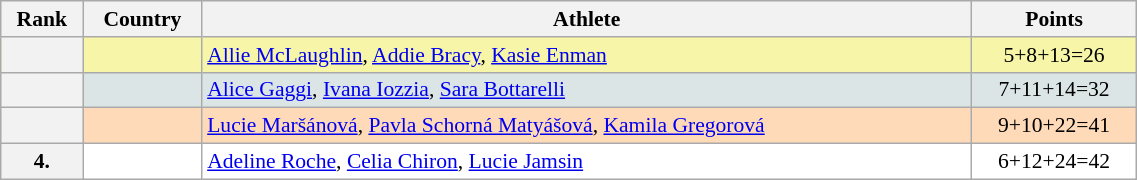<table class="wikitable" width=60% style="font-size:90%; text-align:center;">
<tr align=center bgcolor="#EFEFEF">
<th>Rank</th>
<th align=left>Country</th>
<th align=left>Athlete</th>
<th>Points</th>
</tr>
<tr align="center" valign="top" bgcolor="#F7F6A8">
<th></th>
<td align=left></td>
<td align=left><a href='#'>Allie McLaughlin</a>, <a href='#'>Addie Bracy</a>, <a href='#'>Kasie Enman</a></td>
<td>5+8+13=26</td>
</tr>
<tr align="center" valign="top" bgcolor="#DCE5E5">
<th></th>
<td align=left></td>
<td align=left><a href='#'>Alice Gaggi</a>, <a href='#'>Ivana Iozzia</a>, <a href='#'>Sara Bottarelli</a></td>
<td>7+11+14=32</td>
</tr>
<tr align="center" valign="top" bgcolor="#FFDAB9">
<th></th>
<td align=left></td>
<td align=left><a href='#'>Lucie Maršánová</a>, <a href='#'>Pavla Schorná Matyášová</a>, <a href='#'>Kamila Gregorová</a></td>
<td>9+10+22=41</td>
</tr>
<tr align="center" valign="top" bgcolor="#FFFFFF">
<th>4.</th>
<td align=left></td>
<td align=left><a href='#'>Adeline Roche</a>, <a href='#'>Celia Chiron</a>, <a href='#'>Lucie Jamsin</a></td>
<td>6+12+24=42</td>
</tr>
</table>
